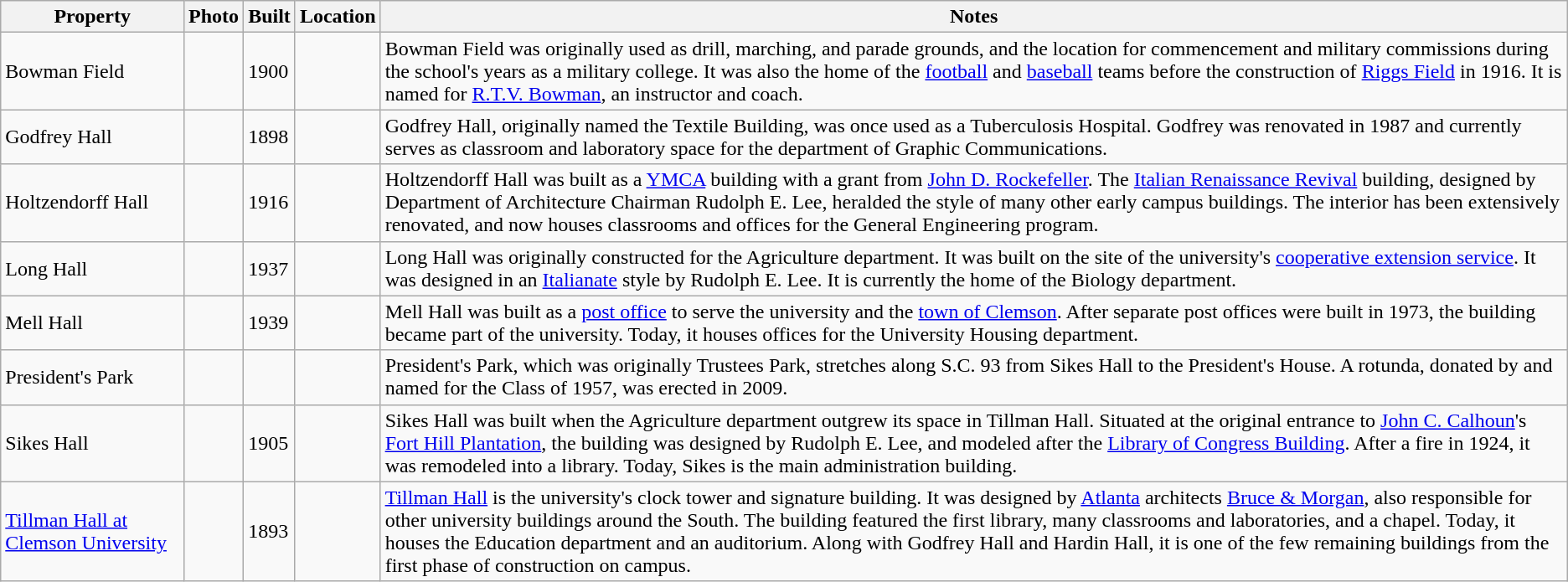<table class="sortable wikitable">
<tr>
<th>Property</th>
<th class="unsortable">Photo</th>
<th>Built</th>
<th class="unsortable">Location</th>
<th class="unsortable">Notes</th>
</tr>
<tr>
<td>Bowman Field</td>
<td></td>
<td>1900</td>
<td><small></small></td>
<td>Bowman Field was originally used as drill, marching, and parade grounds, and the location for commencement and military commissions during the school's years as a military college.  It was also the home of the <a href='#'>football</a> and <a href='#'>baseball</a> teams before the construction of <a href='#'>Riggs Field</a> in 1916.   It is named for <a href='#'>R.T.V. Bowman</a>, an instructor and coach.</td>
</tr>
<tr>
<td>Godfrey Hall</td>
<td></td>
<td>1898</td>
<td><small></small></td>
<td>Godfrey Hall, originally named the Textile Building, was once used as a Tuberculosis Hospital. Godfrey was renovated in 1987 and currently serves as classroom and laboratory space for the department of Graphic Communications.</td>
</tr>
<tr>
<td>Holtzendorff Hall</td>
<td></td>
<td>1916</td>
<td><small></small></td>
<td>Holtzendorff Hall was built as a <a href='#'>YMCA</a> building with a grant from <a href='#'>John D. Rockefeller</a>.  The <a href='#'>Italian Renaissance Revival</a> building, designed by Department of Architecture Chairman Rudolph E. Lee, heralded the style of many other early campus buildings.  The interior has been extensively renovated, and now houses classrooms and offices for the General Engineering program.</td>
</tr>
<tr>
<td>Long Hall</td>
<td></td>
<td>1937</td>
<td><small></small></td>
<td>Long Hall was originally constructed for the Agriculture department. It was built on the site of the university's <a href='#'>cooperative extension service</a>.  It was designed in an <a href='#'>Italianate</a> style by Rudolph E. Lee.  It is currently the home of the Biology department.</td>
</tr>
<tr>
<td>Mell Hall</td>
<td></td>
<td>1939</td>
<td><small></small></td>
<td>Mell Hall was built as a <a href='#'>post office</a> to serve the university and the <a href='#'>town of Clemson</a>.  After separate post offices were built in 1973, the building became part of the university.  Today, it houses offices for the University Housing department.</td>
</tr>
<tr>
<td style=white-space:nowrap>President's Park</td>
<td></td>
<td></td>
<td><small></small></td>
<td>President's Park, which was originally Trustees Park, stretches along S.C. 93 from Sikes Hall to the President's House.  A rotunda, donated by and named for the Class of 1957, was erected in 2009.</td>
</tr>
<tr>
<td>Sikes Hall</td>
<td></td>
<td>1905</td>
<td><small></small></td>
<td>Sikes Hall was built when the Agriculture department outgrew its space in Tillman Hall.  Situated at the original entrance to <a href='#'>John C. Calhoun</a>'s <a href='#'>Fort Hill Plantation</a>, the building was designed by Rudolph E. Lee, and modeled after the <a href='#'>Library of Congress Building</a>.  After a fire in 1924, it was remodeled into a library.  Today, Sikes is the main administration building.</td>
</tr>
<tr>
<td><a href='#'>Tillman Hall at Clemson University</a></td>
<td></td>
<td>1893</td>
<td><small></small></td>
<td><a href='#'>Tillman Hall</a> is the university's clock tower and signature building.  It was designed by <a href='#'>Atlanta</a> architects <a href='#'>Bruce & Morgan</a>, also responsible for other university buildings around the South.  The building featured the first library, many classrooms and laboratories, and a chapel.  Today, it houses the Education department and an auditorium.  Along with Godfrey Hall and Hardin Hall, it is one of the few remaining buildings from the first phase of construction on campus.</td>
</tr>
</table>
